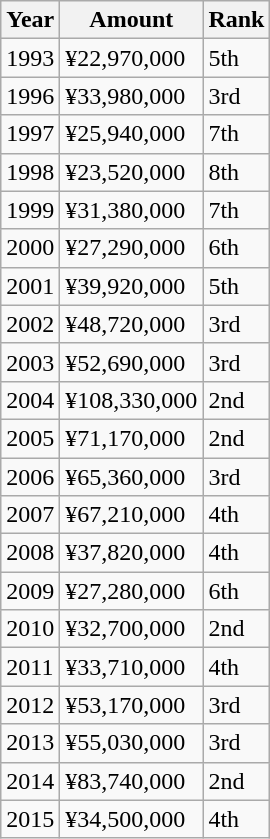<table class="wikitable">
<tr>
<th>Year</th>
<th>Amount</th>
<th>Rank</th>
</tr>
<tr>
<td>1993</td>
<td>¥22,970,000</td>
<td>5th</td>
</tr>
<tr>
<td>1996</td>
<td>¥33,980,000</td>
<td>3rd</td>
</tr>
<tr>
<td>1997</td>
<td>¥25,940,000</td>
<td>7th</td>
</tr>
<tr>
<td>1998</td>
<td>¥23,520,000</td>
<td>8th</td>
</tr>
<tr>
<td>1999</td>
<td>¥31,380,000</td>
<td>7th</td>
</tr>
<tr>
<td>2000</td>
<td>¥27,290,000</td>
<td>6th</td>
</tr>
<tr>
<td>2001</td>
<td>¥39,920,000</td>
<td>5th</td>
</tr>
<tr>
<td>2002</td>
<td>¥48,720,000</td>
<td>3rd</td>
</tr>
<tr>
<td>2003</td>
<td>¥52,690,000</td>
<td>3rd</td>
</tr>
<tr>
<td>2004</td>
<td>¥108,330,000</td>
<td>2nd</td>
</tr>
<tr>
<td>2005</td>
<td>¥71,170,000</td>
<td>2nd</td>
</tr>
<tr>
<td>2006</td>
<td>¥65,360,000</td>
<td>3rd</td>
</tr>
<tr>
<td>2007</td>
<td>¥67,210,000</td>
<td>4th</td>
</tr>
<tr>
<td>2008</td>
<td>¥37,820,000</td>
<td>4th</td>
</tr>
<tr>
<td>2009</td>
<td>¥27,280,000</td>
<td>6th</td>
</tr>
<tr>
<td>2010</td>
<td>¥32,700,000</td>
<td>2nd</td>
</tr>
<tr>
<td>2011</td>
<td>¥33,710,000</td>
<td>4th</td>
</tr>
<tr>
<td>2012</td>
<td>¥53,170,000</td>
<td>3rd</td>
</tr>
<tr>
<td>2013</td>
<td>¥55,030,000</td>
<td>3rd</td>
</tr>
<tr>
<td>2014</td>
<td>¥83,740,000</td>
<td>2nd</td>
</tr>
<tr>
<td>2015</td>
<td>¥34,500,000</td>
<td>4th</td>
</tr>
</table>
